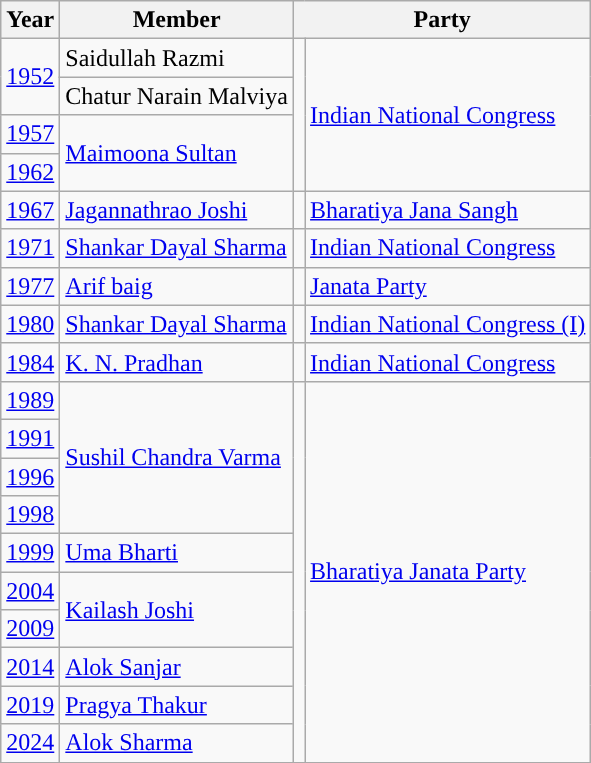<table class="wikitable">
<tr>
<th>Year</th>
<th>Member</th>
<th colspan="2">Party</th>
</tr>
<tr>
<td rowspan="2"><a href='#'>1952</a></td>
<td>Saidullah Razmi</td>
<td rowspan="4" style="background-color: "></td>
<td rowspan="4"><a href='#'>Indian National Congress</a></td>
</tr>
<tr>
<td>Chatur Narain Malviya</td>
</tr>
<tr>
<td><a href='#'>1957</a></td>
<td rowspan="2"><a href='#'>Maimoona Sultan</a></td>
</tr>
<tr>
<td><a href='#'>1962</a></td>
</tr>
<tr>
<td><a href='#'>1967</a></td>
<td><a href='#'>Jagannathrao Joshi</a></td>
<td style="background-color: "></td>
<td><a href='#'>Bharatiya Jana Sangh</a></td>
</tr>
<tr>
<td><a href='#'>1971</a></td>
<td><a href='#'>Shankar Dayal Sharma</a></td>
<td style="background-color: "></td>
<td><a href='#'>Indian National Congress</a></td>
</tr>
<tr>
<td><a href='#'>1977</a></td>
<td><a href='#'>Arif baig</a></td>
<td style="background-color: "></td>
<td><a href='#'>Janata Party</a></td>
</tr>
<tr>
<td><a href='#'>1980</a></td>
<td><a href='#'>Shankar Dayal Sharma</a></td>
<td style="background-color: "></td>
<td><a href='#'>Indian National Congress (I)</a></td>
</tr>
<tr>
<td><a href='#'>1984</a></td>
<td><a href='#'>K. N. Pradhan</a></td>
<td style="background-color: "></td>
<td><a href='#'>Indian National Congress</a></td>
</tr>
<tr>
<td><a href='#'>1989</a></td>
<td rowspan=4><a href='#'>Sushil Chandra Varma</a></td>
<td rowspan="10" style="background-color: "></td>
<td rowspan="10"><a href='#'>Bharatiya Janata Party</a></td>
</tr>
<tr>
<td><a href='#'>1991</a></td>
</tr>
<tr>
<td><a href='#'>1996</a></td>
</tr>
<tr>
<td><a href='#'>1998</a></td>
</tr>
<tr>
<td><a href='#'>1999</a></td>
<td><a href='#'>Uma Bharti</a></td>
</tr>
<tr>
<td><a href='#'>2004</a></td>
<td rowspan=2><a href='#'>Kailash Joshi</a></td>
</tr>
<tr>
<td><a href='#'>2009</a></td>
</tr>
<tr>
<td><a href='#'>2014</a></td>
<td><a href='#'>Alok Sanjar</a></td>
</tr>
<tr>
<td><a href='#'>2019</a></td>
<td><a href='#'>Pragya Thakur</a></td>
</tr>
<tr>
<td><a href='#'>2024</a></td>
<td><a href='#'>Alok Sharma</a></td>
</tr>
<tr>
</tr>
</table>
